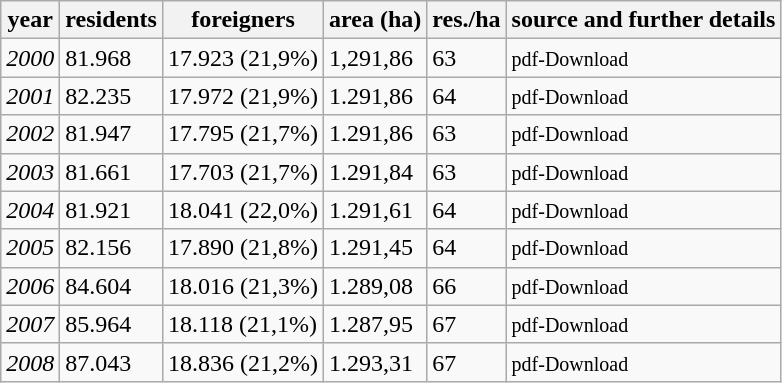<table class="wikitable">
<tr>
<th bgcolor=ececec>year</th>
<th bgcolor=ececec>residents</th>
<th bgcolor=ececec>foreigners</th>
<th bgcolor=ececec>area (ha)</th>
<th bgcolor=ececec>res./ha</th>
<th bgcolor=ececec>source and further details</th>
</tr>
<tr>
<td><em>2000</em></td>
<td>81.968</td>
<td>17.923 (21,9%)</td>
<td>1,291,86</td>
<td>63</td>
<td><small> pdf-Download</small></td>
</tr>
<tr>
<td><em>2001</em></td>
<td>82.235</td>
<td>17.972 (21,9%)</td>
<td>1.291,86</td>
<td>64</td>
<td><small> pdf-Download</small></td>
</tr>
<tr>
<td><em>2002</em></td>
<td>81.947</td>
<td>17.795 (21,7%)</td>
<td>1.291,86</td>
<td>63</td>
<td><small> pdf-Download</small></td>
</tr>
<tr>
<td><em>2003</em></td>
<td>81.661</td>
<td>17.703 (21,7%)</td>
<td>1.291,84</td>
<td>63</td>
<td><small> pdf-Download</small></td>
</tr>
<tr>
<td><em>2004</em></td>
<td>81.921</td>
<td>18.041 (22,0%)</td>
<td>1.291,61</td>
<td>64</td>
<td><small> pdf-Download</small></td>
</tr>
<tr>
<td><em>2005</em></td>
<td>82.156</td>
<td>17.890 (21,8%)</td>
<td>1.291,45</td>
<td>64</td>
<td><small> pdf-Download</small></td>
</tr>
<tr>
<td><em>2006</em></td>
<td>84.604</td>
<td>18.016 (21,3%)</td>
<td>1.289,08</td>
<td>66</td>
<td><small> pdf-Download</small></td>
</tr>
<tr>
<td><em>2007</em></td>
<td>85.964</td>
<td>18.118 (21,1%)</td>
<td>1.287,95</td>
<td>67</td>
<td><small> pdf-Download</small></td>
</tr>
<tr>
<td><em>2008</em></td>
<td>87.043</td>
<td>18.836 (21,2%)</td>
<td>1.293,31</td>
<td>67</td>
<td><small> pdf-Download</small></td>
</tr>
</table>
